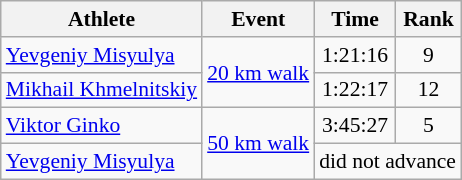<table class=wikitable style=font-size:90%;text-align:center>
<tr>
<th>Athlete</th>
<th>Event</th>
<th>Time</th>
<th>Rank</th>
</tr>
<tr>
<td align=left><a href='#'>Yevgeniy Misyulya</a></td>
<td align=left rowspan=2><a href='#'>20 km walk</a></td>
<td>1:21:16</td>
<td>9</td>
</tr>
<tr>
<td align=left><a href='#'>Mikhail Khmelnitskiy</a></td>
<td>1:22:17</td>
<td>12</td>
</tr>
<tr>
<td align=left><a href='#'>Viktor Ginko</a></td>
<td align=left rowspan=2><a href='#'>50 km walk</a></td>
<td>3:45:27</td>
<td>5</td>
</tr>
<tr>
<td align=left><a href='#'>Yevgeniy Misyulya</a></td>
<td colspan=2>did not advance</td>
</tr>
</table>
